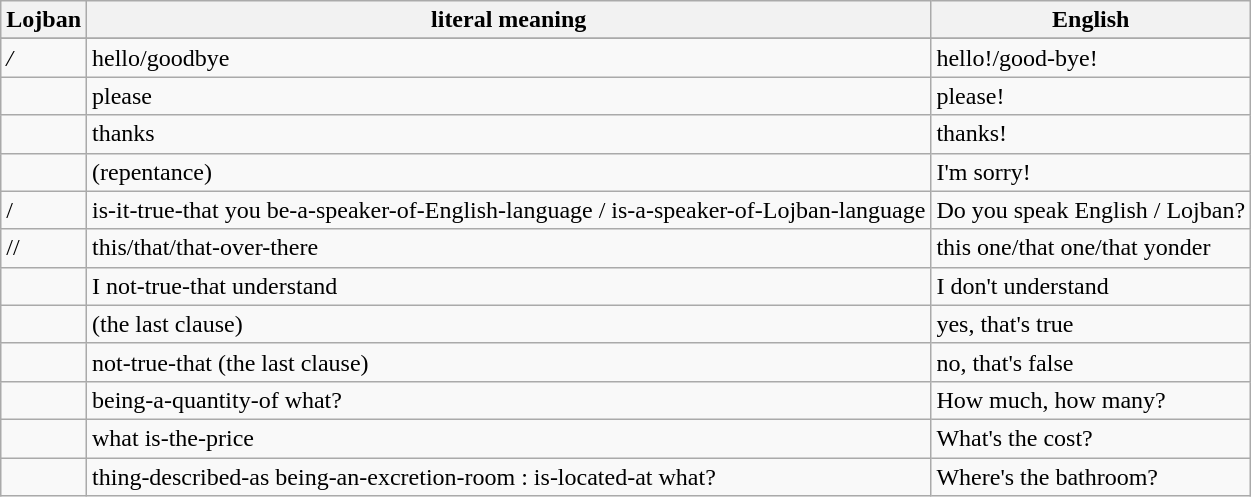<table class="wikitable">
<tr>
<th align=left>Lojban</th>
<th align=left>literal meaning</th>
<th align=left>English</th>
</tr>
<tr valign=top>
</tr>
<tr>
<td><em>/</em> </td>
<td>hello/goodbye</td>
<td>hello!/good-bye!</td>
</tr>
<tr>
<td> </td>
<td>please</td>
<td>please!</td>
</tr>
<tr>
<td> </td>
<td>thanks</td>
<td>thanks!</td>
</tr>
<tr>
<td> </td>
<td>(repentance)</td>
<td>I'm sorry!</td>
</tr>
<tr>
<td>/ </td>
<td>is-it-true-that you be-a-speaker-of-English-language / is-a-speaker-of-Lojban-language</td>
<td>Do you speak English / Lojban?</td>
</tr>
<tr>
<td>// </td>
<td>this/that/that-over-there</td>
<td>this one/that one/that yonder</td>
</tr>
<tr>
<td> </td>
<td>I not-true-that understand</td>
<td>I don't understand</td>
</tr>
<tr>
<td> </td>
<td>(the last clause)</td>
<td>yes, that's true</td>
</tr>
<tr>
<td> </td>
<td>not-true-that (the last clause)</td>
<td>no, that's false</td>
</tr>
<tr>
<td> </td>
<td>being-a-quantity-of what?</td>
<td>How much, how many?</td>
</tr>
<tr>
<td> </td>
<td>what is-the-price</td>
<td>What's the cost?</td>
</tr>
<tr>
<td> </td>
<td>thing-described-as being-an-excretion-room : is-located-at what?</td>
<td>Where's the bathroom?</td>
</tr>
</table>
